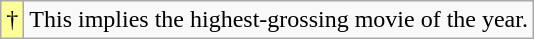<table class="wikitable">
<tr>
<td style="background-color:#FFFF99">†</td>
<td>This implies the highest-grossing movie of the year.</td>
</tr>
</table>
